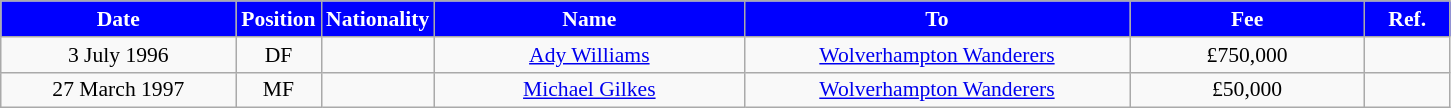<table class="wikitable"  style="text-align:center; font-size:90%; ">
<tr>
<th style="background:#00f; color:white; width:150px;">Date</th>
<th style="background:#00f; color:white; width:50px;">Position</th>
<th style="background:#00f; color:white; width:50px;">Nationality</th>
<th style="background:#00f; color:white; width:200px;">Name</th>
<th style="background:#00f; color:white; width:250px;">To</th>
<th style="background:#00f; color:white; width:150px;">Fee</th>
<th style="background:#00f; color:white; width:50px;">Ref.</th>
</tr>
<tr>
<td>3 July 1996</td>
<td>DF</td>
<td></td>
<td><a href='#'>Ady Williams</a></td>
<td><a href='#'>Wolverhampton Wanderers</a></td>
<td>£750,000</td>
<td></td>
</tr>
<tr>
<td>27 March 1997</td>
<td>MF</td>
<td></td>
<td><a href='#'>Michael Gilkes</a></td>
<td><a href='#'>Wolverhampton Wanderers</a></td>
<td>£50,000</td>
<td></td>
</tr>
</table>
